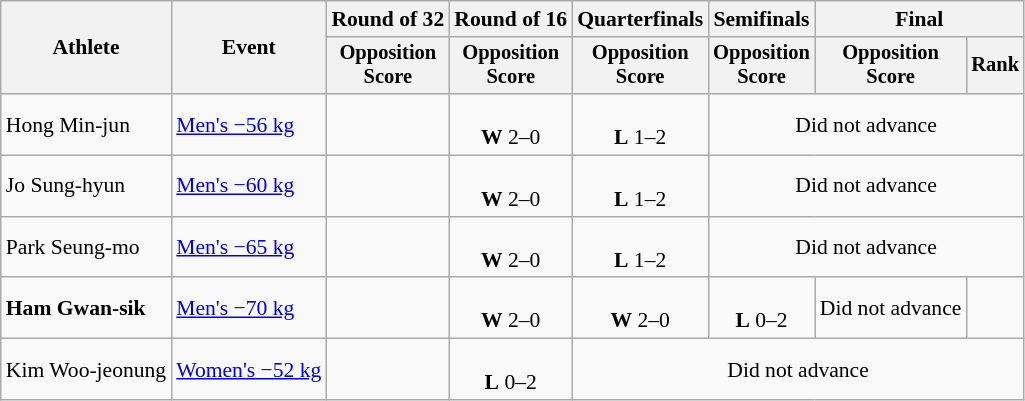<table class=wikitable style=font-size:90%;text-align:center>
<tr>
<th rowspan=2>Athlete</th>
<th rowspan=2>Event</th>
<th>Round of 32</th>
<th>Round of 16</th>
<th>Quarterfinals</th>
<th>Semifinals</th>
<th colspan=2>Final</th>
</tr>
<tr style=font-size:95%>
<th>Opposition<br>Score</th>
<th>Opposition<br>Score</th>
<th>Opposition<br>Score</th>
<th>Opposition<br>Score</th>
<th>Opposition<br>Score</th>
<th>Rank</th>
</tr>
<tr>
<td align=left>Hong Min-jun</td>
<td align=left><a href='#'>Men's −56 kg</a></td>
<td></td>
<td><br><strong>W</strong> 2–0</td>
<td><br><strong>L</strong> 1–2</td>
<td colspan=3>Did not advance</td>
</tr>
<tr>
<td align=left>Jo Sung-hyun</td>
<td align=left><a href='#'>Men's −60 kg</a></td>
<td></td>
<td><br><strong>W</strong> 2–0</td>
<td><br><strong>L</strong> 1–2</td>
<td colspan=3>Did not advance</td>
</tr>
<tr>
<td align=left>Park Seung-mo</td>
<td align=left><a href='#'>Men's −65 kg</a></td>
<td></td>
<td><br><strong>W</strong> 2–0</td>
<td><br><strong>L</strong> 1–2</td>
<td colspan=3>Did not advance</td>
</tr>
<tr>
<td align=left><strong>Ham Gwan-sik</strong></td>
<td align=left><a href='#'>Men's −70 kg</a></td>
<td></td>
<td><br><strong>W</strong> 2–0</td>
<td><br><strong>W</strong> 2–0</td>
<td><br><strong>L</strong> 0–2</td>
<td>Did not advance</td>
<td></td>
</tr>
<tr>
<td align=left>Kim Woo-jeonung</td>
<td align=left><a href='#'>Women's −52 kg</a></td>
<td></td>
<td><br><strong>L</strong> 0–2</td>
<td colspan=4>Did not advance</td>
</tr>
</table>
